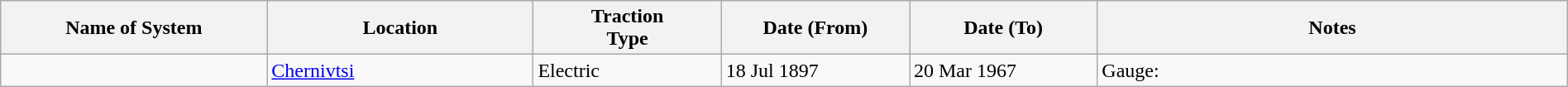<table class="wikitable" style="width:100%;">
<tr>
<th style="width:17%;">Name of System</th>
<th style="width:17%;">Location</th>
<th style="width:12%;">Traction<br>Type</th>
<th style="width:12%;">Date (From)</th>
<th style="width:12%;">Date (To)</th>
<th style="width:30%;">Notes</th>
</tr>
<tr>
<td></td>
<td><a href='#'>Chernivtsi</a></td>
<td>Electric</td>
<td>18 Jul 1897</td>
<td>20 Mar 1967</td>
<td>Gauge: </td>
</tr>
</table>
